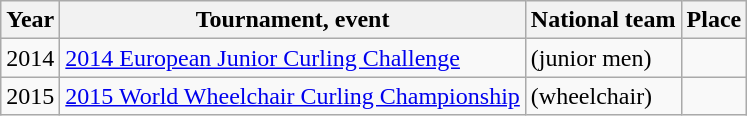<table class="wikitable">
<tr>
<th scope="col">Year</th>
<th scope="col">Tournament, event</th>
<th scope="col">National team</th>
<th scope="col">Place</th>
</tr>
<tr>
<td>2014</td>
<td><a href='#'>2014 European Junior Curling Challenge</a></td>
<td> (junior men)</td>
<td></td>
</tr>
<tr>
<td>2015</td>
<td><a href='#'>2015 World Wheelchair Curling Championship</a></td>
<td> (wheelchair)</td>
<td></td>
</tr>
</table>
